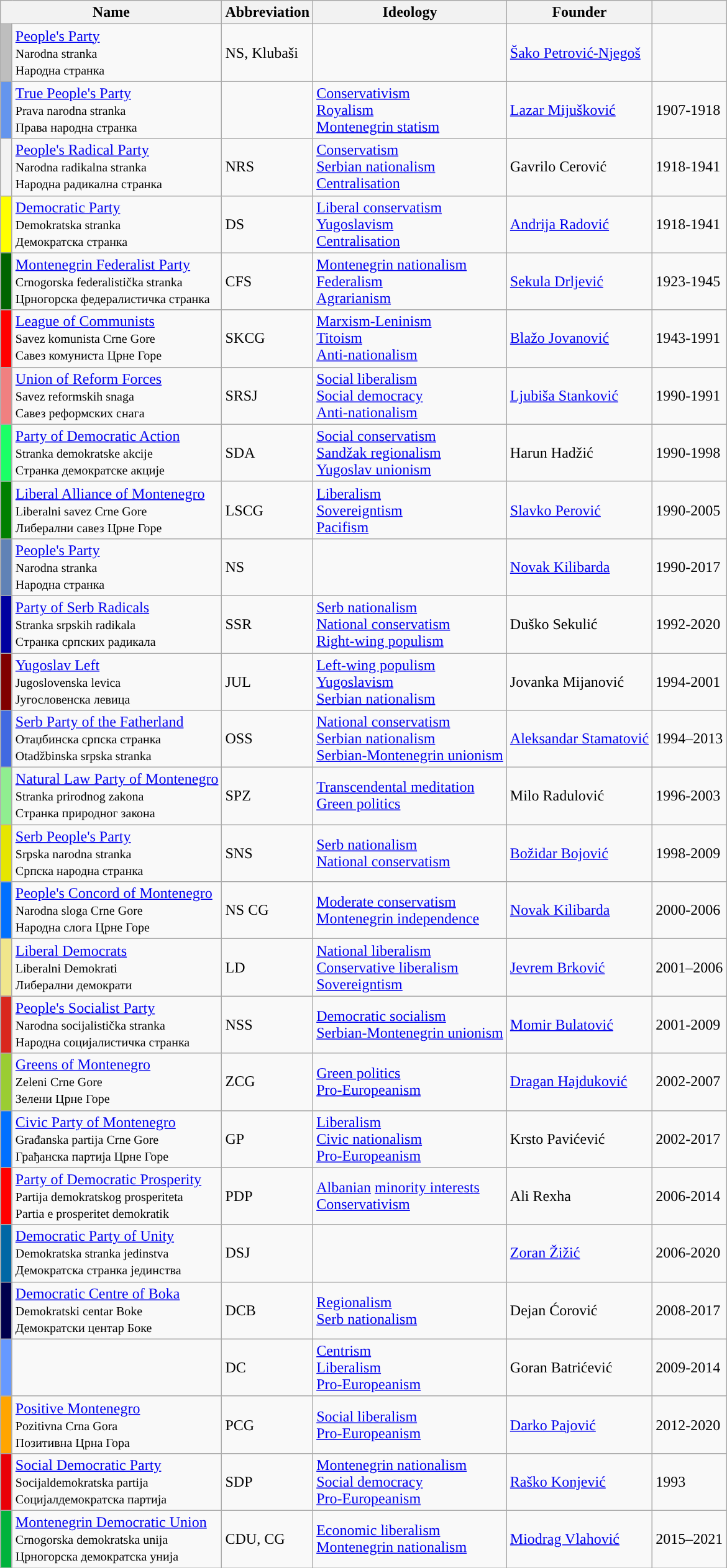<table class="wikitable">
<tr>
<th colspan=2>Name</th>
<th>Abbreviation</th>
<th>Ideology</th>
<th>Founder</th>
<th></th>
</tr>
<tr>
<th style="background:#bebebe;"></th>
<td><a href='#'>People's Party</a><br><small>Narodna stranka<br>Народна странка</small></td>
<td>NS, Klubaši</td>
<td></td>
<td><a href='#'>Šako Petrović-Njegoš</a></td>
<td></td>
</tr>
<tr>
<th style="background:#6495ED;"></th>
<td><a href='#'>True People's Party</a><br><small>Prava narodna stranka<br>Права народна странка</small></td>
<td></td>
<td><a href='#'>Conservativism</a><br><a href='#'>Royalism</a><br><a href='#'>Montenegrin statism</a></td>
<td><a href='#'>Lazar Mijušković</a></td>
<td>1907-1918</td>
</tr>
<tr>
<th style="background:"></th>
<td><a href='#'>People's Radical Party</a><br><small>Narodna radikalna stranka<br>Народна радикална странка</small></td>
<td>NRS</td>
<td><a href='#'>Conservatism</a><br><a href='#'>Serbian nationalism</a><br><a href='#'>Centralisation</a></td>
<td>Gavrilo Cerović</td>
<td>1918-1941</td>
</tr>
<tr>
<th style="background:yellow;"></th>
<td><a href='#'>Democratic Party</a><br><small>Demokratska stranka<br>Демократска странка</small></td>
<td>DS</td>
<td><a href='#'>Liberal conservatism</a><br><a href='#'>Yugoslavism</a><br><a href='#'>Centralisation</a></td>
<td><a href='#'>Andrija Radović</a></td>
<td>1918-1941</td>
</tr>
<tr>
<th style="background:darkgreen;"></th>
<td><a href='#'>Montenegrin Federalist Party</a><br><small>Crnogorska federalistička stranka<br>Црногорска федералистичка странка</small></td>
<td>CFS</td>
<td><a href='#'>Montenegrin nationalism</a><br><a href='#'>Federalism</a><br><a href='#'>Agrarianism</a></td>
<td><a href='#'>Sekula Drljević</a></td>
<td>1923-1945</td>
</tr>
<tr>
<th style="background:#f00;"></th>
<td><a href='#'>League of Communists</a><br><small>Savez komunista Crne Gore<br>Савез комуниста Црне Горе</small></td>
<td>SKCG</td>
<td><a href='#'>Marxism-Leninism</a><br><a href='#'>Titoism</a><br><a href='#'>Anti-nationalism</a></td>
<td><a href='#'>Blažo Jovanović</a></td>
<td>1943-1991</td>
</tr>
<tr>
<th style="background:lightcoral;"></th>
<td><a href='#'>Union of Reform Forces</a><br><small>Savez reformskih snaga<br>Савез реформских снага</small></td>
<td>SRSJ</td>
<td><a href='#'>Social liberalism</a><br><a href='#'>Social democracy</a><br><a href='#'>Anti-nationalism</a></td>
<td><a href='#'>Ljubiša Stanković</a></td>
<td>1990-1991</td>
</tr>
<tr>
<th style="background:#1aff66;"></th>
<td><a href='#'>Party of Democratic Action</a><br><small>Stranka demokratske akcije<br>Странка демократске акције</small></td>
<td>SDA</td>
<td><a href='#'>Social conservatism</a><br><a href='#'>Sandžak regionalism</a><br><a href='#'>Yugoslav unionism</a></td>
<td>Harun Hadžić</td>
<td>1990-1998</td>
</tr>
<tr>
<th style="background:green;"></th>
<td><a href='#'>Liberal Alliance of Montenegro</a><br><small>Liberalni savez Crne Gore<br>Либерални савез Црне Горе</small></td>
<td>LSCG</td>
<td><a href='#'>Liberalism</a><br><a href='#'>Sovereigntism</a><br><a href='#'>Pacifism</a></td>
<td><a href='#'>Slavko Perović</a></td>
<td>1990-2005</td>
</tr>
<tr>
<th style="background:#6082B6;"></th>
<td><a href='#'>People's Party</a><br><small>Narodna stranka<br>Народна странка</small></td>
<td>NS</td>
<td></td>
<td><a href='#'>Novak Kilibarda</a></td>
<td>1990-2017</td>
</tr>
<tr>
<th style="background:#0000a0;"></th>
<td><a href='#'>Party of Serb Radicals</a><br><small>Stranka srpskih radikala<br>Странка српских радикала</small></td>
<td>SSR</td>
<td><a href='#'>Serb nationalism</a><br><a href='#'>National conservatism</a><br><a href='#'>Right-wing populism</a></td>
<td>Duško Sekulić</td>
<td>1992-2020</td>
</tr>
<tr>
<th style="background:maroon;"></th>
<td><a href='#'>Yugoslav Left</a><br><small> Jugoslovenska levica<br>Југословенска левица</small></td>
<td>JUL</td>
<td><a href='#'>Left-wing populism</a><br><a href='#'>Yugoslavism</a><br><a href='#'>Serbian nationalism</a></td>
<td>Jovanka Mijanović</td>
<td>1994-2001</td>
</tr>
<tr>
<th style="width:5px; background:royalblue;"></th>
<td><a href='#'>Serb Party of the Fatherland</a><br><small>Отаџбинска српска странка<br>Otadžbinska srpska stranka</small></td>
<td>OSS</td>
<td><a href='#'>National conservatism</a><br><a href='#'>Serbian nationalism</a><br><a href='#'>Serbian-Montenegrin unionism</a></td>
<td><a href='#'>Aleksandar Stamatović</a></td>
<td>1994–2013</td>
</tr>
<tr>
<th style="background:lightgreen;"></th>
<td><a href='#'>Natural Law Party of Montenegro</a><br><small>Stranka prirodnog zakona<br>Странка природног закона</small></td>
<td>SPZ</td>
<td><a href='#'>Transcendental meditation</a><br><a href='#'>Green politics</a></td>
<td>Milo Radulović</td>
<td>1996-2003</td>
</tr>
<tr>
<th style="background:#e6e600;"></th>
<td><a href='#'>Serb People's Party</a><br><small>Srpska narodna stranka<br>Српска народна странка</small></td>
<td>SNS</td>
<td><a href='#'>Serb nationalism</a><br><a href='#'>National conservatism</a></td>
<td><a href='#'>Božidar Bojović</a></td>
<td>1998-2009</td>
</tr>
<tr>
<th style="width:5px; background:#0070ff;"></th>
<td><a href='#'>People's Concord of Montenegro</a><br><small>Narodna sloga Crne Gore<br>Народна слога Црне Горе</small></td>
<td>NS CG</td>
<td><a href='#'>Moderate conservatism</a><br><a href='#'>Montenegrin independence</a></td>
<td><a href='#'>Novak Kilibarda</a></td>
<td>2000-2006</td>
</tr>
<tr>
<th style="width:5px; background:#F0E68C;"></th>
<td><a href='#'>Liberal Democrats</a><br><small>Liberalni Demokrati<br>Либерални демократи</small></td>
<td>LD</td>
<td><a href='#'>National liberalism</a><br><a href='#'>Conservative liberalism</a><br><a href='#'>Sovereigntism</a></td>
<td><a href='#'>Jevrem Brković</a></td>
<td>2001–2006</td>
</tr>
<tr>
<th style="background:#D9271D;"></th>
<td><a href='#'>People's Socialist Party</a><br><small>Narodna socijalistička stranka<br>Народна социјалистичка странка</small></td>
<td>NSS</td>
<td><a href='#'>Democratic socialism</a><br><a href='#'>Serbian-Montenegrin unionism</a></td>
<td><a href='#'>Momir Bulatović</a></td>
<td>2001-2009</td>
</tr>
<tr>
<th style="background:#9ACD32;"></th>
<td><a href='#'>Greens of Montenegro</a><br><small>Zeleni Crne Gore<br>Зелени Црне Горе</small></td>
<td>ZCG</td>
<td><a href='#'>Green politics</a><br><a href='#'>Pro-Europeanism</a></td>
<td><a href='#'>Dragan Hajduković</a></td>
<td>2002-2007</td>
</tr>
<tr>
<th style="width:5px; background:#0070ff;"></th>
<td><a href='#'>Civic Party of Montenegro</a><br><small>Građanska partija Crne Gore<br>Грађанска партија Црне Горе</small></td>
<td>GP</td>
<td><a href='#'>Liberalism</a><br><a href='#'>Civic nationalism</a><br><a href='#'>Pro-Europeanism</a></td>
<td>Krsto Pavićević</td>
<td>2002-2017</td>
</tr>
<tr>
<th style="width:5px; background:red;"></th>
<td><a href='#'>Party of Democratic Prosperity</a><br><small>Partija demokratskog prosperiteta<br>Partia e prosperitet demokratik</small></td>
<td>PDP</td>
<td><a href='#'>Albanian</a> <a href='#'>minority interests</a><br><a href='#'>Conservativism</a></td>
<td>Ali Rexha</td>
<td>2006-2014</td>
</tr>
<tr>
<th style="background-color:#0067A5;"></th>
<td><a href='#'>Democratic Party of Unity</a><br><small>Demokratska stranka jedinstva<br>Демократска странка јединства</small></td>
<td>DSJ</td>
<td></td>
<td><a href='#'>Zoran Žižić</a></td>
<td>2006-2020</td>
</tr>
<tr>
<th style="background:#00004d;"></th>
<td><a href='#'>Democratic Centre of Boka</a><br><small>Demokratski centar Boke<br>Демократски центар Боке</small></td>
<td>DCB</td>
<td><a href='#'>Regionalism</a><br><a href='#'>Serb nationalism</a></td>
<td>Dejan Ćorović</td>
<td>2008-2017</td>
</tr>
<tr>
<th style="background:#6699ff;"></th>
<td></td>
<td>DC</td>
<td><a href='#'>Centrism</a><br><a href='#'>Liberalism</a><br><a href='#'>Pro-Europeanism</a></td>
<td>Goran Batrićević</td>
<td>2009-2014</td>
</tr>
<tr>
<th style="background-color:orange"></th>
<td><a href='#'>Positive Montenegro</a><br><small>Pozitivna Crna Gora<br>Позитивна Црна Гора</small></td>
<td>PCG</td>
<td><a href='#'>Social liberalism</a><br><a href='#'>Pro-Europeanism</a></td>
<td><a href='#'>Darko Pajović</a></td>
<td>2012-2020</td>
</tr>
<tr>
<th style="background-color: #e90007;"></th>
<td><a href='#'>Social Democratic Party</a><br><small>Socijaldemokratska partija<br>Социјалдемократска партија</small></td>
<td>SDP</td>
<td><a href='#'>Montenegrin nationalism</a><br><a href='#'>Social democracy</a><br><a href='#'>Pro-Europeanism</a></td>
<td><a href='#'>Raško Konjević</a></td>
<td>1993</td>
</tr>
<tr>
<th style="background:#00b33c;"></th>
<td><a href='#'>Montenegrin Democratic Union</a><br><small>Crnogorska demokratska unija<br>Црногорскa демократскa унијa</small></td>
<td>CDU, CG</td>
<td><a href='#'>Economic liberalism</a><br><a href='#'>Montenegrin nationalism</a></td>
<td><a href='#'>Miodrag Vlahović</a></td>
<td>2015–2021</td>
</tr>
</table>
